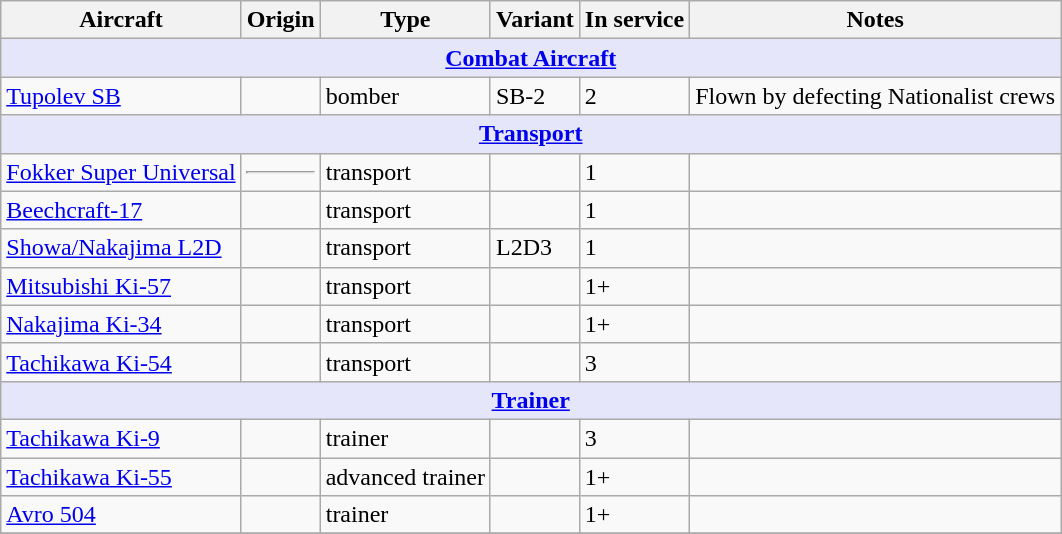<table class="wikitable">
<tr>
<th style="text-align:center;">Aircraft</th>
<th style="text-align: center; ">Origin</th>
<th style="text-align:l center; ;">Type</th>
<th style="text-align:left; ">Variant</th>
<th style="text-align:center; ">In service</th>
<th style="text-align: center; ">Notes</th>
</tr>
<tr>
<th style="align: center; background: lavender;" colspan="7"><a href='#'>Combat Aircraft</a></th>
</tr>
<tr>
<td><a href='#'>Tupolev SB</a></td>
<td></td>
<td>bomber</td>
<td>SB-2</td>
<td>2</td>
<td>Flown by defecting Nationalist crews</td>
</tr>
<tr>
<th style="align: center; background: lavender;" colspan="7"><a href='#'>Transport</a></th>
</tr>
<tr>
<td><a href='#'>Fokker Super Universal</a></td>
<td><hr></td>
<td>transport</td>
<td></td>
<td>1</td>
<td></td>
</tr>
<tr>
<td><a href='#'>Beechcraft-17</a></td>
<td></td>
<td>transport</td>
<td></td>
<td>1</td>
<td></td>
</tr>
<tr>
<td><a href='#'>Showa/Nakajima L2D</a></td>
<td></td>
<td>transport</td>
<td>L2D3</td>
<td>1</td>
<td></td>
</tr>
<tr>
<td><a href='#'>Mitsubishi Ki-57</a></td>
<td></td>
<td>transport</td>
<td></td>
<td>1+</td>
<td></td>
</tr>
<tr>
<td><a href='#'>Nakajima Ki-34</a></td>
<td></td>
<td>transport</td>
<td></td>
<td>1+</td>
<td></td>
</tr>
<tr>
<td><a href='#'>Tachikawa Ki-54</a></td>
<td></td>
<td>transport</td>
<td></td>
<td>3</td>
<td></td>
</tr>
<tr>
<th style="align: center; background: lavender;" colspan="7"><a href='#'>Trainer</a></th>
</tr>
<tr>
<td><a href='#'>Tachikawa Ki-9</a></td>
<td></td>
<td>trainer</td>
<td></td>
<td>3</td>
<td></td>
</tr>
<tr>
<td><a href='#'>Tachikawa Ki-55</a></td>
<td></td>
<td>advanced trainer</td>
<td></td>
<td>1+</td>
<td></td>
</tr>
<tr>
<td><a href='#'>Avro 504</a></td>
<td></td>
<td>trainer</td>
<td></td>
<td>1+</td>
<td></td>
</tr>
<tr>
</tr>
</table>
